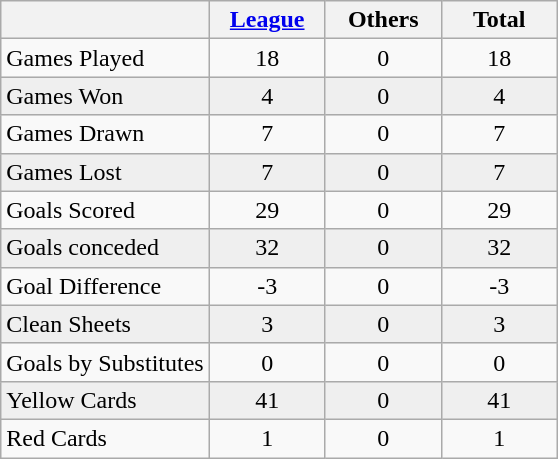<table class="wikitable" style="text-align: center;">
<tr>
<th></th>
<th style="width:70px;"><a href='#'>League</a></th>
<th style="width:70px;">Others</th>
<th style="width:70px;">Total</th>
</tr>
<tr>
<td align=left>Games Played</td>
<td>18</td>
<td>0</td>
<td>18</td>
</tr>
<tr bgcolor="#efefef">
<td align=left>Games Won</td>
<td>4</td>
<td>0</td>
<td>4</td>
</tr>
<tr>
<td align=left>Games Drawn</td>
<td>7</td>
<td>0</td>
<td>7</td>
</tr>
<tr bgcolor="#efefef">
<td align=left>Games Lost</td>
<td>7</td>
<td>0</td>
<td>7</td>
</tr>
<tr>
<td align=left>Goals Scored</td>
<td>29</td>
<td>0</td>
<td>29</td>
</tr>
<tr bgcolor="#efefef">
<td align=left>Goals conceded</td>
<td>32</td>
<td>0</td>
<td>32</td>
</tr>
<tr>
<td align=left>Goal Difference</td>
<td>-3</td>
<td>0</td>
<td>-3</td>
</tr>
<tr bgcolor="#efefef">
<td align=left>Clean Sheets</td>
<td>3</td>
<td>0</td>
<td>3</td>
</tr>
<tr>
<td align=left>Goals by Substitutes</td>
<td>0</td>
<td>0</td>
<td>0</td>
</tr>
<tr bgcolor="#efefef">
<td align=left>Yellow Cards</td>
<td>41</td>
<td>0</td>
<td>41</td>
</tr>
<tr>
<td align=left>Red Cards</td>
<td>1</td>
<td>0</td>
<td>1</td>
</tr>
</table>
